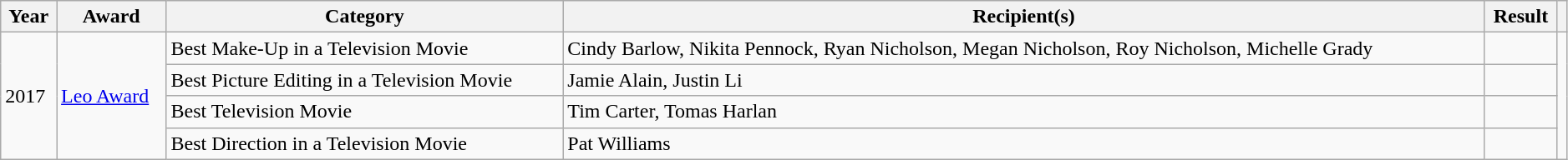<table class="wikitable plainrowheaders sortable" style="width: 99%;">
<tr>
<th scope="col">Year</th>
<th scope="col">Award</th>
<th scope="col">Category</th>
<th scope="col">Recipient(s)</th>
<th scope="col">Result</th>
<th scope="col" class="unsortable"></th>
</tr>
<tr>
<td rowspan="4">2017</td>
<td rowspan="4"><a href='#'>Leo Award</a></td>
<td>Best Make-Up in a Television Movie</td>
<td>Cindy Barlow, Nikita Pennock, Ryan Nicholson, Megan Nicholson, Roy Nicholson, Michelle Grady</td>
<td></td>
<td rowspan="4"></td>
</tr>
<tr>
<td>Best Picture Editing in a Television Movie</td>
<td>Jamie Alain, Justin Li</td>
<td></td>
</tr>
<tr>
<td>Best Television Movie</td>
<td>Tim Carter, Tomas Harlan</td>
<td></td>
</tr>
<tr>
<td>Best Direction in a Television Movie</td>
<td>Pat Williams</td>
<td></td>
</tr>
</table>
